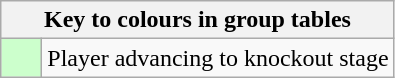<table class="wikitable" style="text-align: center;">
<tr>
<th colspan=2>Key to colours in group tables</th>
</tr>
<tr>
<td style="background:#cfc; width:20px;"></td>
<td align=left>Player advancing to knockout stage</td>
</tr>
</table>
